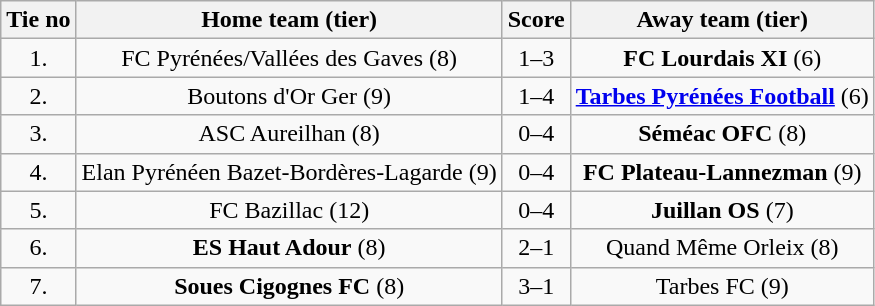<table class="wikitable" style="text-align: center">
<tr>
<th>Tie no</th>
<th>Home team (tier)</th>
<th>Score</th>
<th>Away team (tier)</th>
</tr>
<tr>
<td>1.</td>
<td>FC Pyrénées/Vallées des Gaves (8)</td>
<td>1–3</td>
<td><strong>FC Lourdais XI</strong> (6)</td>
</tr>
<tr>
<td>2.</td>
<td>Boutons d'Or Ger (9)</td>
<td>1–4</td>
<td><strong><a href='#'>Tarbes Pyrénées Football</a></strong> (6)</td>
</tr>
<tr>
<td>3.</td>
<td>ASC Aureilhan (8)</td>
<td>0–4</td>
<td><strong>Séméac OFC</strong> (8)</td>
</tr>
<tr>
<td>4.</td>
<td>Elan Pyrénéen Bazet-Bordères-Lagarde (9)</td>
<td>0–4</td>
<td><strong>FC Plateau-Lannezman</strong> (9)</td>
</tr>
<tr>
<td>5.</td>
<td>FC Bazillac (12)</td>
<td>0–4</td>
<td><strong>Juillan OS</strong> (7)</td>
</tr>
<tr>
<td>6.</td>
<td><strong>ES Haut Adour</strong> (8)</td>
<td>2–1</td>
<td>Quand Même Orleix (8)</td>
</tr>
<tr>
<td>7.</td>
<td><strong>Soues Cigognes FC</strong> (8)</td>
<td>3–1</td>
<td>Tarbes FC (9)</td>
</tr>
</table>
